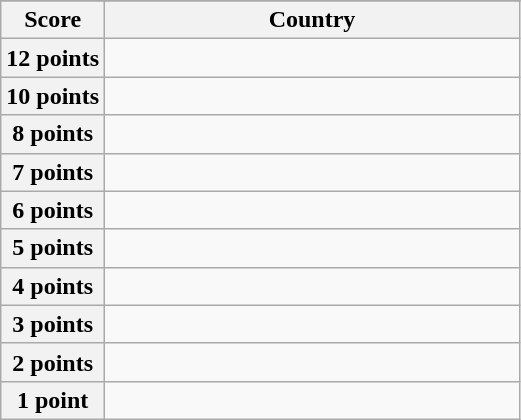<table class="wikitable">
<tr>
</tr>
<tr>
<th scope="col" width="20%">Score</th>
<th scope="col">Country</th>
</tr>
<tr>
<th scope="row">12 points</th>
<td></td>
</tr>
<tr>
<th scope="row">10 points</th>
<td></td>
</tr>
<tr>
<th scope="row">8 points</th>
<td></td>
</tr>
<tr>
<th scope="row">7 points</th>
<td></td>
</tr>
<tr>
<th scope="row">6 points</th>
<td></td>
</tr>
<tr>
<th scope="row">5 points</th>
<td></td>
</tr>
<tr>
<th scope="row">4 points</th>
<td></td>
</tr>
<tr>
<th scope="row">3 points</th>
<td></td>
</tr>
<tr>
<th scope="row">2 points</th>
<td></td>
</tr>
<tr>
<th scope="row">1 point</th>
<td></td>
</tr>
</table>
